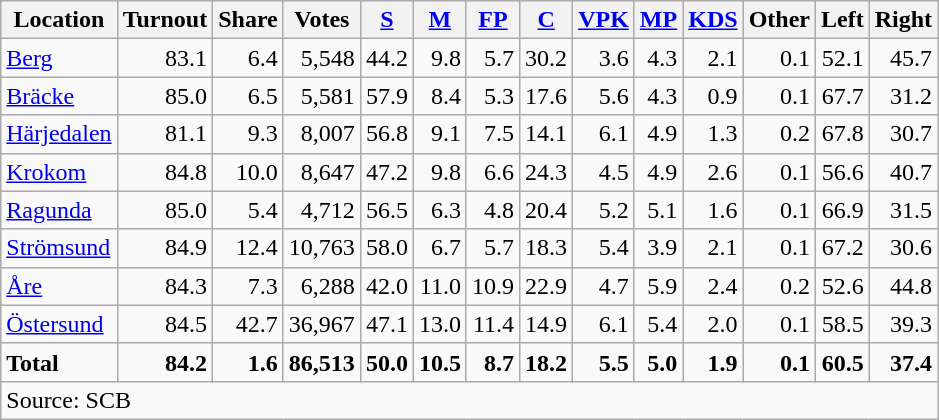<table class="wikitable sortable" style=text-align:right>
<tr>
<th>Location</th>
<th>Turnout</th>
<th>Share</th>
<th>Votes</th>
<th><a href='#'>S</a></th>
<th><a href='#'>M</a></th>
<th><a href='#'>FP</a></th>
<th><a href='#'>C</a></th>
<th><a href='#'>VPK</a></th>
<th><a href='#'>MP</a></th>
<th><a href='#'>KDS</a></th>
<th>Other</th>
<th>Left</th>
<th>Right</th>
</tr>
<tr>
<td align=left><a href='#'>Berg</a></td>
<td>83.1</td>
<td>6.4</td>
<td>5,548</td>
<td>44.2</td>
<td>9.8</td>
<td>5.7</td>
<td>30.2</td>
<td>3.6</td>
<td>4.3</td>
<td>2.1</td>
<td>0.1</td>
<td>52.1</td>
<td>45.7</td>
</tr>
<tr>
<td align=left><a href='#'>Bräcke</a></td>
<td>85.0</td>
<td>6.5</td>
<td>5,581</td>
<td>57.9</td>
<td>8.4</td>
<td>5.3</td>
<td>17.6</td>
<td>5.6</td>
<td>4.3</td>
<td>0.9</td>
<td>0.1</td>
<td>67.7</td>
<td>31.2</td>
</tr>
<tr>
<td align=left><a href='#'>Härjedalen</a></td>
<td>81.1</td>
<td>9.3</td>
<td>8,007</td>
<td>56.8</td>
<td>9.1</td>
<td>7.5</td>
<td>14.1</td>
<td>6.1</td>
<td>4.9</td>
<td>1.3</td>
<td>0.2</td>
<td>67.8</td>
<td>30.7</td>
</tr>
<tr>
<td align=left><a href='#'>Krokom</a></td>
<td>84.8</td>
<td>10.0</td>
<td>8,647</td>
<td>47.2</td>
<td>9.8</td>
<td>6.6</td>
<td>24.3</td>
<td>4.5</td>
<td>4.9</td>
<td>2.6</td>
<td>0.1</td>
<td>56.6</td>
<td>40.7</td>
</tr>
<tr>
<td align=left><a href='#'>Ragunda</a></td>
<td>85.0</td>
<td>5.4</td>
<td>4,712</td>
<td>56.5</td>
<td>6.3</td>
<td>4.8</td>
<td>20.4</td>
<td>5.2</td>
<td>5.1</td>
<td>1.6</td>
<td>0.1</td>
<td>66.9</td>
<td>31.5</td>
</tr>
<tr>
<td align=left><a href='#'>Strömsund</a></td>
<td>84.9</td>
<td>12.4</td>
<td>10,763</td>
<td>58.0</td>
<td>6.7</td>
<td>5.7</td>
<td>18.3</td>
<td>5.4</td>
<td>3.9</td>
<td>2.1</td>
<td>0.1</td>
<td>67.2</td>
<td>30.6</td>
</tr>
<tr>
<td align=left><a href='#'>Åre</a></td>
<td>84.3</td>
<td>7.3</td>
<td>6,288</td>
<td>42.0</td>
<td>11.0</td>
<td>10.9</td>
<td>22.9</td>
<td>4.7</td>
<td>5.9</td>
<td>2.4</td>
<td>0.2</td>
<td>52.6</td>
<td>44.8</td>
</tr>
<tr>
<td align=left><a href='#'>Östersund</a></td>
<td>84.5</td>
<td>42.7</td>
<td>36,967</td>
<td>47.1</td>
<td>13.0</td>
<td>11.4</td>
<td>14.9</td>
<td>6.1</td>
<td>5.4</td>
<td>2.0</td>
<td>0.1</td>
<td>58.5</td>
<td>39.3</td>
</tr>
<tr>
<td align=left><strong>Total</strong></td>
<td><strong>84.2</strong></td>
<td><strong>1.6</strong></td>
<td><strong>86,513</strong></td>
<td><strong>50.0</strong></td>
<td><strong>10.5</strong></td>
<td><strong>8.7</strong></td>
<td><strong>18.2</strong></td>
<td><strong>5.5</strong></td>
<td><strong>5.0</strong></td>
<td><strong>1.9</strong></td>
<td><strong>0.1</strong></td>
<td><strong>60.5</strong></td>
<td><strong>37.4</strong></td>
</tr>
<tr>
<td align=left colspan=14>Source: SCB </td>
</tr>
</table>
